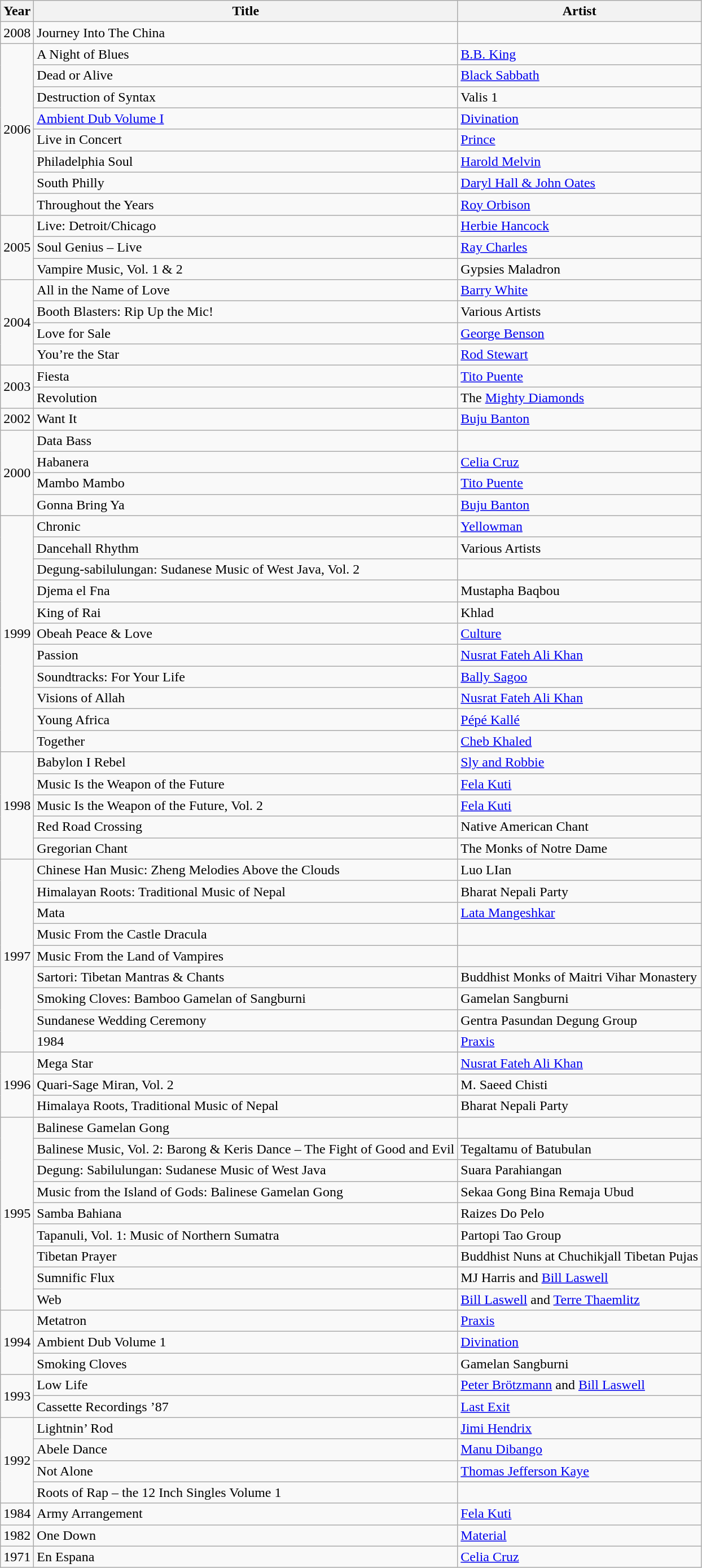<table class="wikitable">
<tr>
<th>Year</th>
<th>Title</th>
<th>Artist</th>
</tr>
<tr>
<td>2008</td>
<td>Journey Into The China</td>
<td></td>
</tr>
<tr>
<td rowspan="8">2006</td>
<td>A Night of Blues</td>
<td><a href='#'>B.B. King</a></td>
</tr>
<tr>
<td>Dead or Alive</td>
<td><a href='#'>Black Sabbath</a></td>
</tr>
<tr>
<td>Destruction of Syntax</td>
<td>Valis 1</td>
</tr>
<tr>
<td><a href='#'>Ambient Dub Volume I</a></td>
<td><a href='#'>Divination</a></td>
</tr>
<tr>
<td>Live in Concert</td>
<td><a href='#'>Prince</a></td>
</tr>
<tr>
<td>Philadelphia Soul</td>
<td><a href='#'>Harold Melvin</a></td>
</tr>
<tr>
<td>South Philly</td>
<td><a href='#'>Daryl Hall & John Oates</a></td>
</tr>
<tr>
<td>Throughout the Years</td>
<td><a href='#'>Roy Orbison</a></td>
</tr>
<tr>
<td rowspan="3">2005</td>
<td>Live: Detroit/Chicago</td>
<td><a href='#'>Herbie Hancock</a></td>
</tr>
<tr>
<td>Soul Genius – Live</td>
<td><a href='#'>Ray Charles</a></td>
</tr>
<tr>
<td>Vampire Music, Vol. 1 & 2</td>
<td>Gypsies Maladron</td>
</tr>
<tr>
<td rowspan="4">2004</td>
<td>All in the Name of Love</td>
<td><a href='#'>Barry White</a></td>
</tr>
<tr>
<td>Booth Blasters: Rip Up the Mic!</td>
<td>Various Artists</td>
</tr>
<tr>
<td>Love for Sale</td>
<td><a href='#'>George Benson</a></td>
</tr>
<tr>
<td>You’re the Star</td>
<td><a href='#'>Rod Stewart</a></td>
</tr>
<tr>
<td rowspan="2">2003</td>
<td>Fiesta</td>
<td><a href='#'>Tito Puente</a></td>
</tr>
<tr>
<td>Revolution</td>
<td>The <a href='#'>Mighty Diamonds</a></td>
</tr>
<tr>
<td>2002</td>
<td>Want It</td>
<td><a href='#'>Buju Banton</a></td>
</tr>
<tr>
<td rowspan="4">2000</td>
<td>Data Bass</td>
<td></td>
</tr>
<tr>
<td>Habanera</td>
<td><a href='#'>Celia Cruz</a></td>
</tr>
<tr>
<td>Mambo Mambo</td>
<td><a href='#'>Tito Puente</a></td>
</tr>
<tr>
<td>Gonna Bring Ya</td>
<td><a href='#'>Buju Banton</a></td>
</tr>
<tr>
<td rowspan="11">1999</td>
<td>Chronic</td>
<td><a href='#'>Yellowman</a></td>
</tr>
<tr>
<td>Dancehall Rhythm</td>
<td>Various Artists</td>
</tr>
<tr>
<td>Degung-sabilulungan: Sudanese Music of West Java, Vol. 2</td>
<td></td>
</tr>
<tr>
<td>Djema el Fna</td>
<td>Mustapha Baqbou</td>
</tr>
<tr>
<td>King of Rai</td>
<td>Khlad</td>
</tr>
<tr>
<td>Obeah Peace & Love</td>
<td><a href='#'>Culture</a></td>
</tr>
<tr>
<td>Passion</td>
<td><a href='#'>Nusrat Fateh Ali Khan</a></td>
</tr>
<tr>
<td>Soundtracks: For Your Life</td>
<td><a href='#'>Bally Sagoo</a></td>
</tr>
<tr>
<td>Visions of Allah</td>
<td><a href='#'>Nusrat Fateh Ali Khan</a></td>
</tr>
<tr>
<td>Young Africa</td>
<td><a href='#'>Pépé Kallé</a></td>
</tr>
<tr>
<td>Together</td>
<td><a href='#'>Cheb Khaled</a></td>
</tr>
<tr>
<td rowspan="5">1998</td>
<td>Babylon I Rebel</td>
<td><a href='#'>Sly and Robbie</a></td>
</tr>
<tr>
<td>Music Is the Weapon of the Future</td>
<td><a href='#'>Fela Kuti</a></td>
</tr>
<tr>
<td>Music Is the Weapon of the Future, Vol. 2</td>
<td><a href='#'>Fela Kuti</a></td>
</tr>
<tr>
<td>Red Road Crossing</td>
<td>Native American Chant</td>
</tr>
<tr>
<td>Gregorian Chant</td>
<td>The Monks of Notre Dame</td>
</tr>
<tr>
<td rowspan="9">1997</td>
<td>Chinese Han Music: Zheng Melodies Above the Clouds</td>
<td>Luo LIan</td>
</tr>
<tr>
<td>Himalayan Roots: Traditional Music of Nepal</td>
<td>Bharat Nepali Party</td>
</tr>
<tr>
<td>Mata</td>
<td><a href='#'>Lata Mangeshkar</a></td>
</tr>
<tr>
<td>Music From the Castle Dracula</td>
<td></td>
</tr>
<tr>
<td>Music From the Land of Vampires</td>
<td></td>
</tr>
<tr>
<td>Sartori: Tibetan Mantras & Chants</td>
<td>Buddhist Monks of Maitri Vihar Monastery</td>
</tr>
<tr>
<td>Smoking Cloves: Bamboo Gamelan of Sangburni</td>
<td>Gamelan Sangburni</td>
</tr>
<tr>
<td>Sundanese Wedding Ceremony</td>
<td>Gentra Pasundan Degung Group</td>
</tr>
<tr>
<td>1984</td>
<td><a href='#'>Praxis</a></td>
</tr>
<tr>
<td rowspan="3">1996</td>
<td>Mega Star</td>
<td><a href='#'>Nusrat Fateh Ali Khan</a></td>
</tr>
<tr>
<td>Quari-Sage Miran, Vol. 2</td>
<td>M. Saeed Chisti</td>
</tr>
<tr>
<td>Himalaya Roots, Traditional Music of Nepal</td>
<td>Bharat Nepali Party</td>
</tr>
<tr>
<td rowspan="9">1995</td>
<td>Balinese Gamelan Gong</td>
<td></td>
</tr>
<tr>
<td>Balinese Music, Vol. 2: Barong & Keris Dance – The Fight of Good and Evil</td>
<td>Tegaltamu of Batubulan</td>
</tr>
<tr>
<td>Degung: Sabilulungan: Sudanese Music of West Java</td>
<td>Suara Parahiangan</td>
</tr>
<tr>
<td>Music from the Island of Gods: Balinese Gamelan Gong</td>
<td>Sekaa Gong Bina Remaja Ubud</td>
</tr>
<tr>
<td>Samba Bahiana</td>
<td>Raizes Do Pelo</td>
</tr>
<tr>
<td>Tapanuli, Vol. 1: Music of Northern Sumatra</td>
<td>Partopi Tao Group</td>
</tr>
<tr>
<td>Tibetan Prayer</td>
<td>Buddhist Nuns at Chuchikjall Tibetan Pujas</td>
</tr>
<tr>
<td>Sumnific Flux</td>
<td>MJ Harris and <a href='#'>Bill Laswell</a></td>
</tr>
<tr>
<td>Web</td>
<td><a href='#'>Bill Laswell</a> and <a href='#'>Terre Thaemlitz</a></td>
</tr>
<tr>
<td rowspan="3">1994</td>
<td>Metatron</td>
<td><a href='#'>Praxis</a></td>
</tr>
<tr>
<td>Ambient Dub Volume 1</td>
<td><a href='#'>Divination</a></td>
</tr>
<tr>
<td>Smoking Cloves</td>
<td>Gamelan Sangburni</td>
</tr>
<tr>
<td rowspan="2">1993</td>
<td>Low Life</td>
<td><a href='#'>Peter Brötzmann</a> and <a href='#'>Bill Laswell</a></td>
</tr>
<tr>
<td>Cassette Recordings ’87</td>
<td><a href='#'>Last Exit</a></td>
</tr>
<tr>
<td rowspan="4">1992</td>
<td>Lightnin’ Rod</td>
<td><a href='#'>Jimi Hendrix</a></td>
</tr>
<tr>
<td>Abele Dance</td>
<td><a href='#'>Manu Dibango</a></td>
</tr>
<tr>
<td>Not Alone</td>
<td><a href='#'>Thomas Jefferson Kaye</a></td>
</tr>
<tr>
<td>Roots of Rap – the 12 Inch Singles Volume 1</td>
<td></td>
</tr>
<tr>
<td>1984</td>
<td>Army Arrangement</td>
<td><a href='#'>Fela Kuti</a></td>
</tr>
<tr>
<td>1982</td>
<td>One Down</td>
<td><a href='#'>Material</a></td>
</tr>
<tr>
<td>1971</td>
<td>En Espana</td>
<td><a href='#'>Celia Cruz</a></td>
</tr>
</table>
